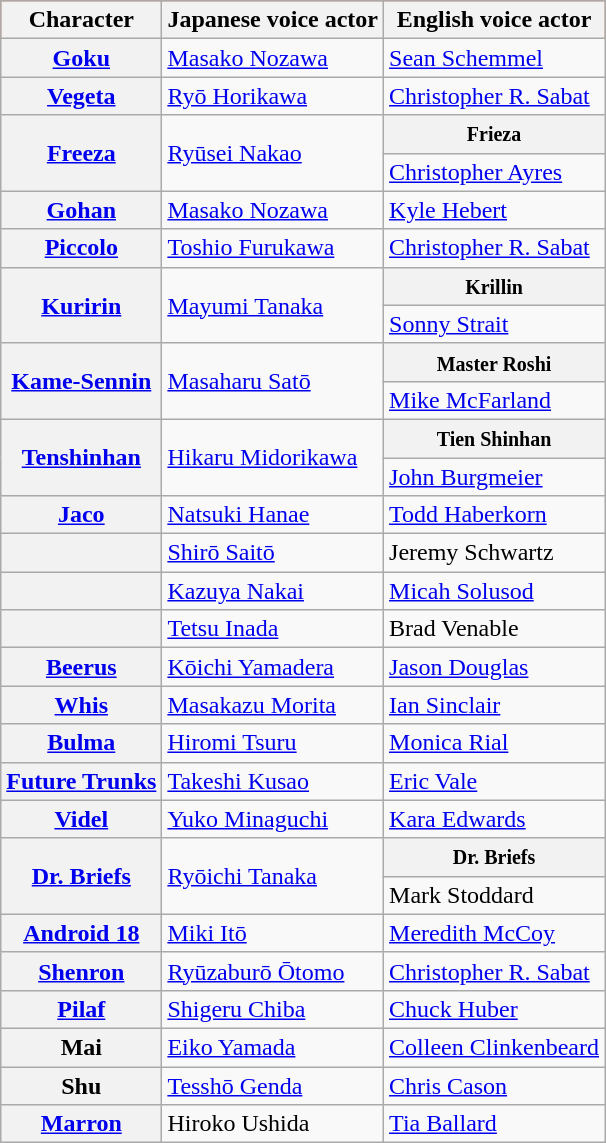<table class="wikitable plainrowheaders">
<tr style="background:rgb(255,85,0);">
<th>Character</th>
<th>Japanese voice actor</th>
<th>English voice actor</th>
</tr>
<tr>
<th scope="row"><a href='#'>Goku</a></th>
<td><a href='#'>Masako Nozawa</a></td>
<td><a href='#'>Sean Schemmel</a></td>
</tr>
<tr>
<th scope="row"><a href='#'>Vegeta</a></th>
<td><a href='#'>Ryō Horikawa</a></td>
<td><a href='#'>Christopher R. Sabat</a></td>
</tr>
<tr>
<th rowspan="2" scope="row"><a href='#'>Freeza</a></th>
<td rowspan="2"><a href='#'>Ryūsei Nakao</a></td>
<th><small>Frieza</small></th>
</tr>
<tr>
<td><a href='#'>Christopher Ayres</a></td>
</tr>
<tr>
<th scope="row"><a href='#'>Gohan</a></th>
<td><a href='#'>Masako Nozawa</a></td>
<td><a href='#'>Kyle Hebert</a></td>
</tr>
<tr>
<th scope="row"><a href='#'>Piccolo</a></th>
<td><a href='#'>Toshio Furukawa</a></td>
<td><a href='#'>Christopher R. Sabat</a></td>
</tr>
<tr>
<th rowspan="2" scope="row"><a href='#'>Kuririn</a></th>
<td rowspan="2"><a href='#'>Mayumi Tanaka</a></td>
<th><small>Krillin</small></th>
</tr>
<tr>
<td><a href='#'>Sonny Strait</a></td>
</tr>
<tr>
<th rowspan="2" scope="row"><a href='#'>Kame-Sennin</a></th>
<td rowspan="2"><a href='#'>Masaharu Satō</a></td>
<th><small>Master Roshi</small></th>
</tr>
<tr>
<td><a href='#'>Mike McFarland</a></td>
</tr>
<tr>
<th rowspan="2" scope="row"><a href='#'>Tenshinhan</a></th>
<td rowspan="2"><a href='#'>Hikaru Midorikawa</a></td>
<th><small>Tien Shinhan</small></th>
</tr>
<tr>
<td><a href='#'>John Burgmeier</a></td>
</tr>
<tr>
<th scope="row"><a href='#'>Jaco</a></th>
<td><a href='#'>Natsuki Hanae</a></td>
<td><a href='#'>Todd Haberkorn</a></td>
</tr>
<tr>
<th scope="row"></th>
<td><a href='#'>Shirō Saitō</a></td>
<td>Jeremy Schwartz</td>
</tr>
<tr>
<th scope="row"></th>
<td><a href='#'>Kazuya Nakai</a></td>
<td><a href='#'>Micah Solusod</a></td>
</tr>
<tr>
<th scope="row"></th>
<td><a href='#'>Tetsu Inada</a></td>
<td>Brad Venable</td>
</tr>
<tr>
<th scope="row"><a href='#'>Beerus</a></th>
<td><a href='#'>Kōichi Yamadera</a></td>
<td><a href='#'>Jason Douglas</a></td>
</tr>
<tr>
<th scope="row"><a href='#'>Whis</a></th>
<td><a href='#'>Masakazu Morita</a></td>
<td><a href='#'>Ian Sinclair</a></td>
</tr>
<tr>
<th scope="row"><a href='#'>Bulma</a></th>
<td><a href='#'>Hiromi Tsuru</a></td>
<td><a href='#'>Monica Rial</a></td>
</tr>
<tr>
<th scope="row"><a href='#'>Future Trunks</a></th>
<td><a href='#'>Takeshi Kusao</a></td>
<td><a href='#'>Eric Vale</a></td>
</tr>
<tr>
<th scope="row"><a href='#'>Videl</a></th>
<td><a href='#'>Yuko Minaguchi</a></td>
<td><a href='#'>Kara Edwards</a></td>
</tr>
<tr>
<th rowspan="2" scope="row"><a href='#'>Dr. Briefs</a></th>
<td rowspan="2"><a href='#'>Ryōichi Tanaka</a></td>
<th><small>Dr. Briefs</small></th>
</tr>
<tr>
<td>Mark Stoddard</td>
</tr>
<tr>
<th scope="row"><a href='#'>Android 18</a></th>
<td><a href='#'>Miki Itō</a></td>
<td><a href='#'>Meredith McCoy</a></td>
</tr>
<tr>
<th scope="row"><a href='#'>Shenron</a></th>
<td><a href='#'>Ryūzaburō Ōtomo</a></td>
<td><a href='#'>Christopher R. Sabat</a></td>
</tr>
<tr>
<th scope="row"><a href='#'>Pilaf</a></th>
<td><a href='#'>Shigeru Chiba</a></td>
<td><a href='#'>Chuck Huber</a></td>
</tr>
<tr>
<th scope="row">Mai</th>
<td><a href='#'>Eiko Yamada</a></td>
<td><a href='#'>Colleen Clinkenbeard</a></td>
</tr>
<tr>
<th scope="row">Shu</th>
<td><a href='#'>Tesshō Genda</a></td>
<td><a href='#'>Chris Cason</a></td>
</tr>
<tr>
<th scope="row"><a href='#'>Marron</a></th>
<td>Hiroko Ushida</td>
<td><a href='#'>Tia Ballard</a></td>
</tr>
</table>
